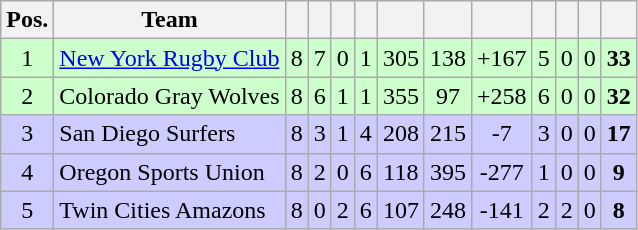<table class="wikitable" style="text-align: center;">
<tr>
<th>Pos.</th>
<th>Team</th>
<th></th>
<th></th>
<th></th>
<th></th>
<th></th>
<th></th>
<th></th>
<th></th>
<th></th>
<th></th>
<th></th>
</tr>
<tr bgcolor=ccffcc>
<td>1</td>
<td align="left"><a href='#'>New York Rugby Club</a></td>
<td>8</td>
<td>7</td>
<td>0</td>
<td>1</td>
<td>305</td>
<td>138</td>
<td>+167</td>
<td>5</td>
<td>0</td>
<td>0</td>
<td><strong>33</strong></td>
</tr>
<tr bgcolor=ccffcc>
<td>2</td>
<td align="left">Colorado Gray Wolves</td>
<td>8</td>
<td>6</td>
<td>1</td>
<td>1</td>
<td>355</td>
<td>97</td>
<td>+258</td>
<td>6</td>
<td>0</td>
<td>0</td>
<td><strong>32</strong></td>
</tr>
<tr bgcolor=ccccff>
<td>3</td>
<td align="left">San Diego Surfers</td>
<td>8</td>
<td>3</td>
<td>1</td>
<td>4</td>
<td>208</td>
<td>215</td>
<td>-7</td>
<td>3</td>
<td>0</td>
<td>0</td>
<td><strong>17</strong></td>
</tr>
<tr bgcolor=ccccff>
<td>4</td>
<td align="left">Oregon Sports Union</td>
<td>8</td>
<td>2</td>
<td>0</td>
<td>6</td>
<td>118</td>
<td>395</td>
<td>-277</td>
<td>1</td>
<td>0</td>
<td>0</td>
<td><strong>9</strong></td>
</tr>
<tr bgcolor=ccccff>
<td>5</td>
<td align="left">Twin Cities Amazons</td>
<td>8</td>
<td>0</td>
<td>2</td>
<td>6</td>
<td>107</td>
<td>248</td>
<td>-141</td>
<td>2</td>
<td>2</td>
<td>0</td>
<td><strong>8</strong></td>
</tr>
</table>
